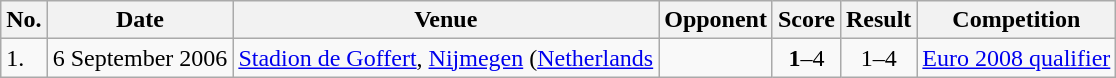<table class="wikitable" style="font-size:100%;">
<tr>
<th>No.</th>
<th>Date</th>
<th>Venue</th>
<th>Opponent</th>
<th>Score</th>
<th>Result</th>
<th>Competition</th>
</tr>
<tr>
<td>1.</td>
<td>6 September 2006</td>
<td><a href='#'>Stadion de Goffert</a>, <a href='#'>Nijmegen</a> (<a href='#'>Netherlands</a></td>
<td></td>
<td align=center><strong>1</strong>–4</td>
<td align=center>1–4</td>
<td><a href='#'>Euro 2008 qualifier</a></td>
</tr>
</table>
